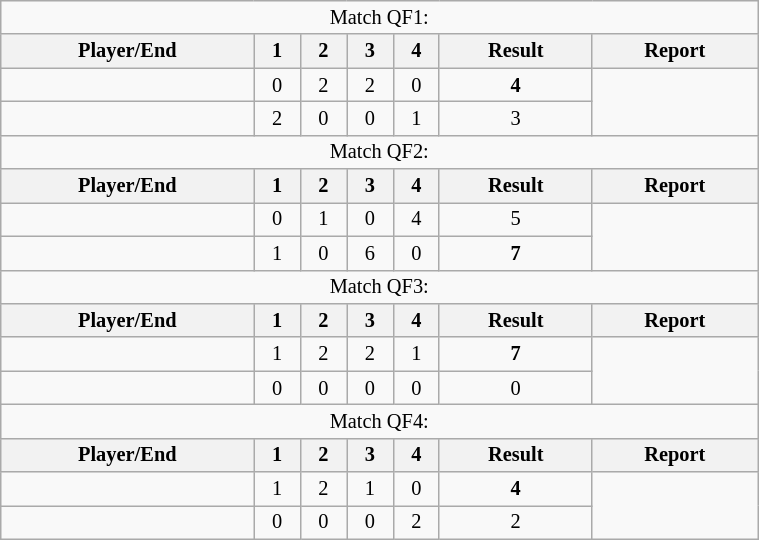<table class="wikitable" style=font-size:85%;text-align:center;width:40%>
<tr>
<td colspan="7">Match QF1:</td>
</tr>
<tr>
<th>Player/End</th>
<th>1</th>
<th>2</th>
<th>3</th>
<th>4</th>
<th>Result</th>
<th>Report</th>
</tr>
<tr>
<td align=left><strong></strong></td>
<td>0</td>
<td>2</td>
<td>2</td>
<td>0</td>
<td><strong>4</strong></td>
<td rowspan="2"></td>
</tr>
<tr>
<td align=left></td>
<td>2</td>
<td>0</td>
<td>0</td>
<td>1</td>
<td>3</td>
</tr>
<tr>
<td colspan="7">Match QF2:</td>
</tr>
<tr>
<th>Player/End</th>
<th>1</th>
<th>2</th>
<th>3</th>
<th>4</th>
<th>Result</th>
<th>Report</th>
</tr>
<tr>
<td align=left></td>
<td>0</td>
<td>1</td>
<td>0</td>
<td>4</td>
<td>5</td>
<td rowspan="2"></td>
</tr>
<tr>
<td align=left><strong></strong></td>
<td>1</td>
<td>0</td>
<td>6</td>
<td>0</td>
<td><strong>7</strong></td>
</tr>
<tr>
<td colspan="7">Match QF3:</td>
</tr>
<tr>
<th>Player/End</th>
<th>1</th>
<th>2</th>
<th>3</th>
<th>4</th>
<th>Result</th>
<th>Report</th>
</tr>
<tr>
<td align=left><strong></strong></td>
<td>1</td>
<td>2</td>
<td>2</td>
<td>1</td>
<td><strong>7</strong></td>
<td rowspan="2"></td>
</tr>
<tr>
<td align=left></td>
<td>0</td>
<td>0</td>
<td>0</td>
<td>0</td>
<td>0</td>
</tr>
<tr>
<td colspan="7">Match QF4:</td>
</tr>
<tr>
<th>Player/End</th>
<th>1</th>
<th>2</th>
<th>3</th>
<th>4</th>
<th>Result</th>
<th>Report</th>
</tr>
<tr>
<td align=left><strong></strong></td>
<td>1</td>
<td>2</td>
<td>1</td>
<td>0</td>
<td><strong>4</strong></td>
<td rowspan="2"></td>
</tr>
<tr>
<td align=left></td>
<td>0</td>
<td>0</td>
<td>0</td>
<td>2</td>
<td>2</td>
</tr>
</table>
